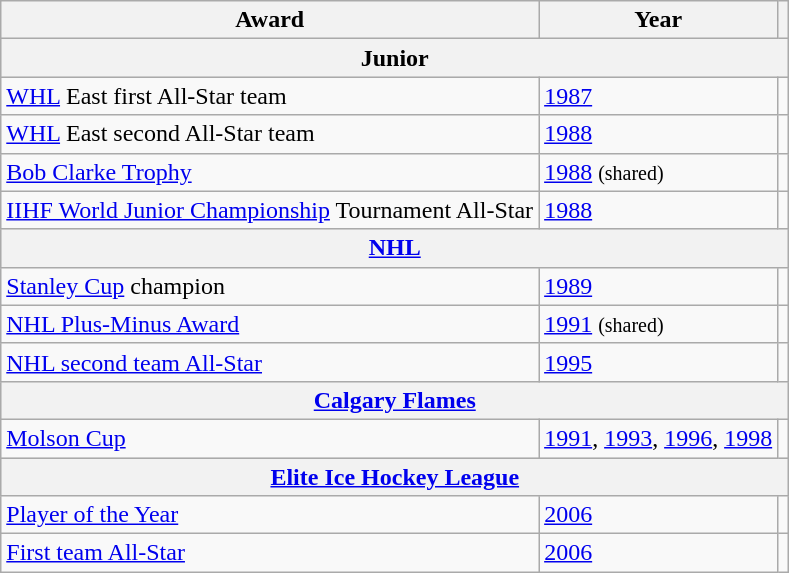<table class="wikitable">
<tr>
<th>Award</th>
<th>Year</th>
<th></th>
</tr>
<tr style="text-align:center; background:#e0e0e0;">
<th colspan="3">Junior</th>
</tr>
<tr>
<td><a href='#'>WHL</a> East first All-Star team</td>
<td><a href='#'>1987</a></td>
<td></td>
</tr>
<tr>
<td><a href='#'>WHL</a> East second All-Star team</td>
<td><a href='#'>1988</a></td>
<td></td>
</tr>
<tr>
<td><a href='#'>Bob Clarke Trophy</a></td>
<td><a href='#'>1988</a> <small>(shared)</small></td>
<td></td>
</tr>
<tr>
<td><a href='#'>IIHF World Junior Championship</a> Tournament All-Star</td>
<td><a href='#'>1988</a></td>
<td></td>
</tr>
<tr style="text-align:center; background:#e0e0e0;">
<th colspan="3"><a href='#'>NHL</a></th>
</tr>
<tr>
<td><a href='#'>Stanley Cup</a> champion</td>
<td><a href='#'>1989</a></td>
<td></td>
</tr>
<tr>
<td><a href='#'>NHL Plus-Minus Award</a></td>
<td><a href='#'>1991</a> <small>(shared)</small></td>
<td></td>
</tr>
<tr>
<td><a href='#'>NHL second team All-Star</a></td>
<td><a href='#'>1995</a></td>
<td></td>
</tr>
<tr style="text-align:center; background:#e0e0e0;">
<th colspan="3"><a href='#'>Calgary Flames</a></th>
</tr>
<tr>
<td><a href='#'>Molson Cup</a></td>
<td><a href='#'>1991</a>, <a href='#'>1993</a>, <a href='#'>1996</a>, <a href='#'>1998</a></td>
<td></td>
</tr>
<tr style="text-align:center; background:#e0e0e0;">
<th colspan="3"><a href='#'>Elite Ice Hockey League</a></th>
</tr>
<tr>
<td><a href='#'>Player of the Year</a></td>
<td><a href='#'>2006</a></td>
<td></td>
</tr>
<tr>
<td><a href='#'>First team All-Star</a></td>
<td><a href='#'>2006</a></td>
<td></td>
</tr>
</table>
